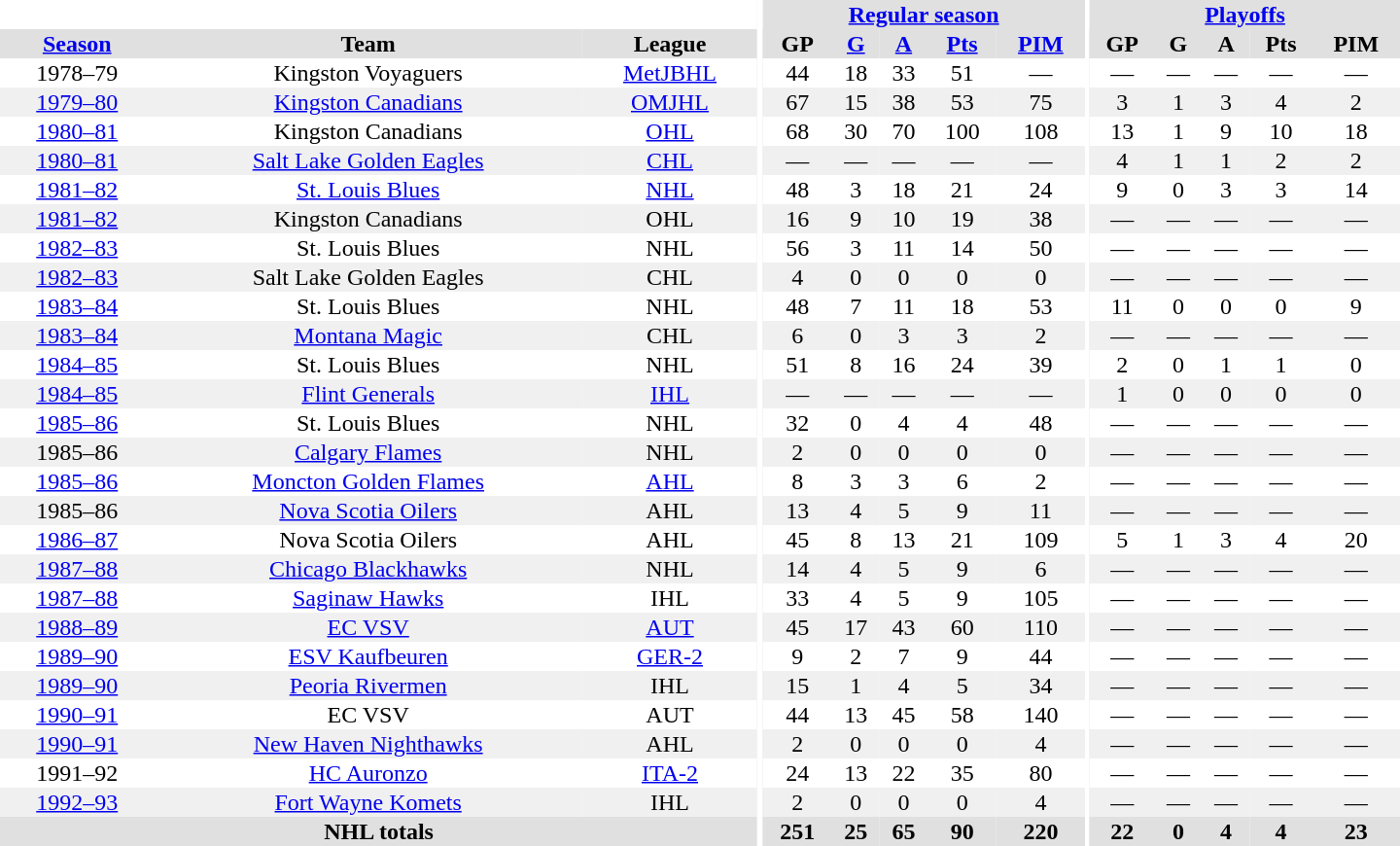<table border="0" cellpadding="1" cellspacing="0" style="text-align:center; width:60em">
<tr bgcolor="#e0e0e0">
<th colspan="3" bgcolor="#ffffff"></th>
<th rowspan="100" bgcolor="#ffffff"></th>
<th colspan="5"><a href='#'>Regular season</a></th>
<th rowspan="100" bgcolor="#ffffff"></th>
<th colspan="5"><a href='#'>Playoffs</a></th>
</tr>
<tr bgcolor="#e0e0e0">
<th><a href='#'>Season</a></th>
<th>Team</th>
<th>League</th>
<th>GP</th>
<th><a href='#'>G</a></th>
<th><a href='#'>A</a></th>
<th><a href='#'>Pts</a></th>
<th><a href='#'>PIM</a></th>
<th>GP</th>
<th>G</th>
<th>A</th>
<th>Pts</th>
<th>PIM</th>
</tr>
<tr>
<td>1978–79</td>
<td>Kingston Voyaguers</td>
<td><a href='#'>MetJBHL</a></td>
<td>44</td>
<td>18</td>
<td>33</td>
<td>51</td>
<td>—</td>
<td>—</td>
<td>—</td>
<td>—</td>
<td>—</td>
<td>—</td>
</tr>
<tr bgcolor="#f0f0f0">
<td><a href='#'>1979–80</a></td>
<td><a href='#'>Kingston Canadians</a></td>
<td><a href='#'>OMJHL</a></td>
<td>67</td>
<td>15</td>
<td>38</td>
<td>53</td>
<td>75</td>
<td>3</td>
<td>1</td>
<td>3</td>
<td>4</td>
<td>2</td>
</tr>
<tr>
<td><a href='#'>1980–81</a></td>
<td>Kingston Canadians</td>
<td><a href='#'>OHL</a></td>
<td>68</td>
<td>30</td>
<td>70</td>
<td>100</td>
<td>108</td>
<td>13</td>
<td>1</td>
<td>9</td>
<td>10</td>
<td>18</td>
</tr>
<tr bgcolor="#f0f0f0">
<td><a href='#'>1980–81</a></td>
<td><a href='#'>Salt Lake Golden Eagles</a></td>
<td><a href='#'>CHL</a></td>
<td>—</td>
<td>—</td>
<td>—</td>
<td>—</td>
<td>—</td>
<td>4</td>
<td>1</td>
<td>1</td>
<td>2</td>
<td>2</td>
</tr>
<tr>
<td><a href='#'>1981–82</a></td>
<td><a href='#'>St. Louis Blues</a></td>
<td><a href='#'>NHL</a></td>
<td>48</td>
<td>3</td>
<td>18</td>
<td>21</td>
<td>24</td>
<td>9</td>
<td>0</td>
<td>3</td>
<td>3</td>
<td>14</td>
</tr>
<tr bgcolor="#f0f0f0">
<td><a href='#'>1981–82</a></td>
<td>Kingston Canadians</td>
<td>OHL</td>
<td>16</td>
<td>9</td>
<td>10</td>
<td>19</td>
<td>38</td>
<td>—</td>
<td>—</td>
<td>—</td>
<td>—</td>
<td>—</td>
</tr>
<tr>
<td><a href='#'>1982–83</a></td>
<td>St. Louis Blues</td>
<td>NHL</td>
<td>56</td>
<td>3</td>
<td>11</td>
<td>14</td>
<td>50</td>
<td>—</td>
<td>—</td>
<td>—</td>
<td>—</td>
<td>—</td>
</tr>
<tr bgcolor="#f0f0f0">
<td><a href='#'>1982–83</a></td>
<td>Salt Lake Golden Eagles</td>
<td>CHL</td>
<td>4</td>
<td>0</td>
<td>0</td>
<td>0</td>
<td>0</td>
<td>—</td>
<td>—</td>
<td>—</td>
<td>—</td>
<td>—</td>
</tr>
<tr>
<td><a href='#'>1983–84</a></td>
<td>St. Louis Blues</td>
<td>NHL</td>
<td>48</td>
<td>7</td>
<td>11</td>
<td>18</td>
<td>53</td>
<td>11</td>
<td>0</td>
<td>0</td>
<td>0</td>
<td>9</td>
</tr>
<tr bgcolor="#f0f0f0">
<td><a href='#'>1983–84</a></td>
<td><a href='#'>Montana Magic</a></td>
<td>CHL</td>
<td>6</td>
<td>0</td>
<td>3</td>
<td>3</td>
<td>2</td>
<td>—</td>
<td>—</td>
<td>—</td>
<td>—</td>
<td>—</td>
</tr>
<tr>
<td><a href='#'>1984–85</a></td>
<td>St. Louis Blues</td>
<td>NHL</td>
<td>51</td>
<td>8</td>
<td>16</td>
<td>24</td>
<td>39</td>
<td>2</td>
<td>0</td>
<td>1</td>
<td>1</td>
<td>0</td>
</tr>
<tr bgcolor="#f0f0f0">
<td><a href='#'>1984–85</a></td>
<td><a href='#'>Flint Generals</a></td>
<td><a href='#'>IHL</a></td>
<td>—</td>
<td>—</td>
<td>—</td>
<td>—</td>
<td>—</td>
<td>1</td>
<td>0</td>
<td>0</td>
<td>0</td>
<td>0</td>
</tr>
<tr>
<td><a href='#'>1985–86</a></td>
<td>St. Louis Blues</td>
<td>NHL</td>
<td>32</td>
<td>0</td>
<td>4</td>
<td>4</td>
<td>48</td>
<td>—</td>
<td>—</td>
<td>—</td>
<td>—</td>
<td>—</td>
</tr>
<tr bgcolor="#f0f0f0">
<td>1985–86</td>
<td><a href='#'>Calgary Flames</a></td>
<td>NHL</td>
<td>2</td>
<td>0</td>
<td>0</td>
<td>0</td>
<td>0</td>
<td>—</td>
<td>—</td>
<td>—</td>
<td>—</td>
<td>—</td>
</tr>
<tr>
<td><a href='#'>1985–86</a></td>
<td><a href='#'>Moncton Golden Flames</a></td>
<td><a href='#'>AHL</a></td>
<td>8</td>
<td>3</td>
<td>3</td>
<td>6</td>
<td>2</td>
<td>—</td>
<td>—</td>
<td>—</td>
<td>—</td>
<td>—</td>
</tr>
<tr bgcolor="#f0f0f0">
<td>1985–86</td>
<td><a href='#'>Nova Scotia Oilers</a></td>
<td>AHL</td>
<td>13</td>
<td>4</td>
<td>5</td>
<td>9</td>
<td>11</td>
<td>—</td>
<td>—</td>
<td>—</td>
<td>—</td>
<td>—</td>
</tr>
<tr>
<td><a href='#'>1986–87</a></td>
<td>Nova Scotia Oilers</td>
<td>AHL</td>
<td>45</td>
<td>8</td>
<td>13</td>
<td>21</td>
<td>109</td>
<td>5</td>
<td>1</td>
<td>3</td>
<td>4</td>
<td>20</td>
</tr>
<tr bgcolor="#f0f0f0">
<td><a href='#'>1987–88</a></td>
<td><a href='#'>Chicago Blackhawks</a></td>
<td>NHL</td>
<td>14</td>
<td>4</td>
<td>5</td>
<td>9</td>
<td>6</td>
<td>—</td>
<td>—</td>
<td>—</td>
<td>—</td>
<td>—</td>
</tr>
<tr>
<td><a href='#'>1987–88</a></td>
<td><a href='#'>Saginaw Hawks</a></td>
<td>IHL</td>
<td>33</td>
<td>4</td>
<td>5</td>
<td>9</td>
<td>105</td>
<td>—</td>
<td>—</td>
<td>—</td>
<td>—</td>
<td>—</td>
</tr>
<tr bgcolor="#f0f0f0">
<td><a href='#'>1988–89</a></td>
<td><a href='#'>EC VSV</a></td>
<td><a href='#'>AUT</a></td>
<td>45</td>
<td>17</td>
<td>43</td>
<td>60</td>
<td>110</td>
<td>—</td>
<td>—</td>
<td>—</td>
<td>—</td>
<td>—</td>
</tr>
<tr>
<td><a href='#'>1989–90</a></td>
<td><a href='#'>ESV Kaufbeuren</a></td>
<td><a href='#'>GER-2</a></td>
<td>9</td>
<td>2</td>
<td>7</td>
<td>9</td>
<td>44</td>
<td>—</td>
<td>—</td>
<td>—</td>
<td>—</td>
<td>—</td>
</tr>
<tr bgcolor="#f0f0f0">
<td><a href='#'>1989–90</a></td>
<td><a href='#'>Peoria Rivermen</a></td>
<td>IHL</td>
<td>15</td>
<td>1</td>
<td>4</td>
<td>5</td>
<td>34</td>
<td>—</td>
<td>—</td>
<td>—</td>
<td>—</td>
<td>—</td>
</tr>
<tr>
<td><a href='#'>1990–91</a></td>
<td>EC VSV</td>
<td>AUT</td>
<td>44</td>
<td>13</td>
<td>45</td>
<td>58</td>
<td>140</td>
<td>—</td>
<td>—</td>
<td>—</td>
<td>—</td>
<td>—</td>
</tr>
<tr bgcolor="#f0f0f0">
<td><a href='#'>1990–91</a></td>
<td><a href='#'>New Haven Nighthawks</a></td>
<td>AHL</td>
<td>2</td>
<td>0</td>
<td>0</td>
<td>0</td>
<td>4</td>
<td>—</td>
<td>—</td>
<td>—</td>
<td>—</td>
<td>—</td>
</tr>
<tr>
<td>1991–92</td>
<td><a href='#'>HC Auronzo</a></td>
<td><a href='#'>ITA-2</a></td>
<td>24</td>
<td>13</td>
<td>22</td>
<td>35</td>
<td>80</td>
<td>—</td>
<td>—</td>
<td>—</td>
<td>—</td>
<td>—</td>
</tr>
<tr bgcolor="#f0f0f0">
<td><a href='#'>1992–93</a></td>
<td><a href='#'>Fort Wayne Komets</a></td>
<td>IHL</td>
<td>2</td>
<td>0</td>
<td>0</td>
<td>0</td>
<td>4</td>
<td>—</td>
<td>—</td>
<td>—</td>
<td>—</td>
<td>—</td>
</tr>
<tr bgcolor="#e0e0e0">
<th colspan="3">NHL totals</th>
<th>251</th>
<th>25</th>
<th>65</th>
<th>90</th>
<th>220</th>
<th>22</th>
<th>0</th>
<th>4</th>
<th>4</th>
<th>23</th>
</tr>
</table>
